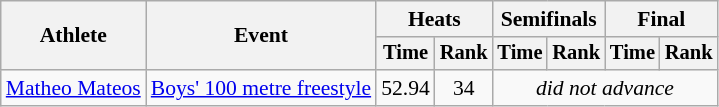<table class=wikitable style="text-align:center;font-size:90%">
<tr>
<th rowspan=2>Athlete</th>
<th rowspan=2>Event</th>
<th colspan=2>Heats</th>
<th colspan=2>Semifinals</th>
<th colspan=2>Final</th>
</tr>
<tr style="font-size:95%">
<th>Time</th>
<th>Rank</th>
<th>Time</th>
<th>Rank</th>
<th>Time</th>
<th>Rank</th>
</tr>
<tr>
<td align=left><a href='#'>Matheo Mateos</a></td>
<td align=left><a href='#'>Boys' 100 metre freestyle</a></td>
<td>52.94</td>
<td>34</td>
<td Colspan=4><em>did not advance</em></td>
</tr>
</table>
